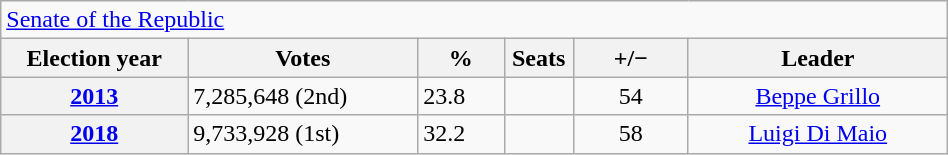<table class=wikitable style="width:50%; border:1px #AAAAFF solid">
<tr>
<td colspan=6><a href='#'>Senate of the Republic</a></td>
</tr>
<tr>
<th width=13%>Election year</th>
<th width=16%>Votes</th>
<th width=6%>%</th>
<th width=1%>Seats</th>
<th width=8%>+/−</th>
<th width=18%>Leader</th>
</tr>
<tr>
<th><a href='#'>2013</a></th>
<td>7,285,648 (2nd)</td>
<td>23.8</td>
<td></td>
<td style="text-align: center"> 54</td>
<td style="text-align: center"><a href='#'>Beppe Grillo</a></td>
</tr>
<tr>
<th><a href='#'>2018</a></th>
<td>9,733,928 (1st)</td>
<td>32.2</td>
<td></td>
<td style="text-align: center"> 58</td>
<td style="text-align: center"><a href='#'>Luigi Di Maio</a></td>
</tr>
</table>
